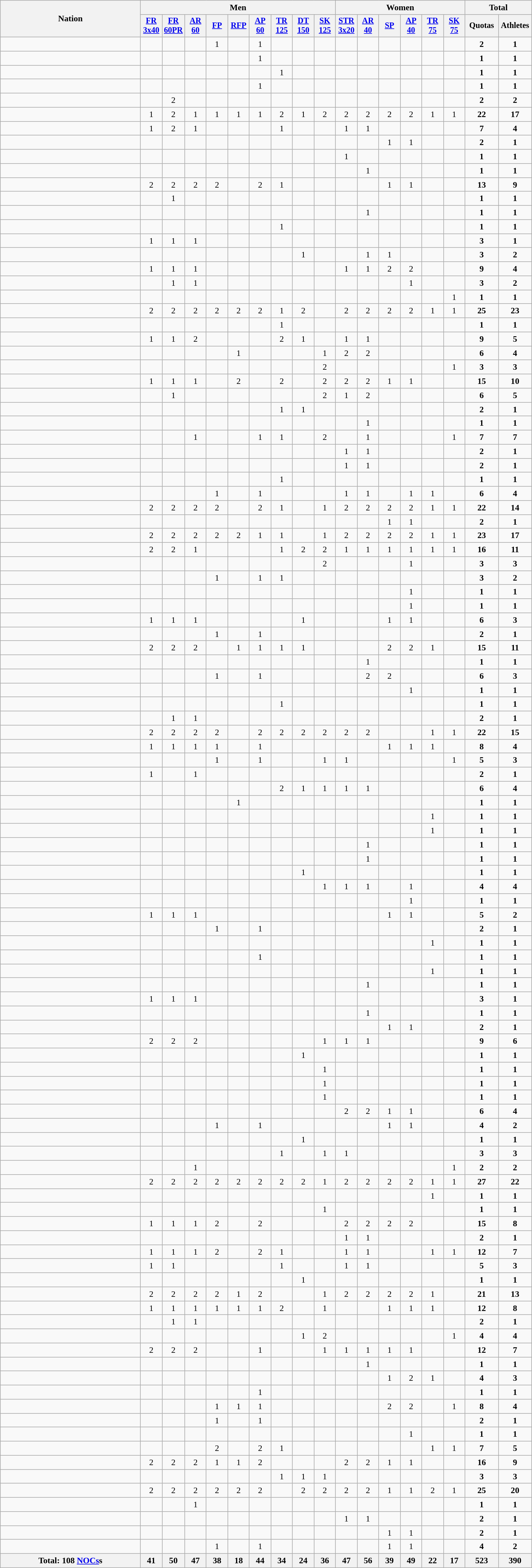<table class="wikitable" width=900 style="text-align:center; font-size:90%">
<tr>
<th rowspan="2" style="text-align:center;">Nation</th>
<th colspan="9">Men</th>
<th colspan="6">Women</th>
<th colspan="2">Total</th>
</tr>
<tr style="font-size:95%">
<th width=30><a href='#'>FR 3x40</a></th>
<th width=30><a href='#'>FR 60PR</a></th>
<th width=30><a href='#'>AR 60</a></th>
<th width=30><a href='#'>FP</a></th>
<th width=30><a href='#'>RFP</a></th>
<th width=30><a href='#'>AP 60</a></th>
<th width=30><a href='#'>TR 125</a></th>
<th width=30><a href='#'>DT 150</a></th>
<th width=30><a href='#'>SK 125</a></th>
<th width=30><a href='#'>STR 3x20</a></th>
<th width=30><a href='#'>AR 40</a></th>
<th width=30><a href='#'>SP</a></th>
<th width=30><a href='#'>AP 40</a></th>
<th width=30><a href='#'>TR 75</a></th>
<th width=30><a href='#'>SK 75</a></th>
<th width=50>Quotas</th>
<th width=50>Athletes</th>
</tr>
<tr>
<td style="text-align:left;"></td>
<td></td>
<td></td>
<td></td>
<td>1</td>
<td></td>
<td>1</td>
<td></td>
<td></td>
<td></td>
<td></td>
<td></td>
<td></td>
<td></td>
<td></td>
<td></td>
<td><strong>2</strong></td>
<td><strong>1</strong></td>
</tr>
<tr>
<td style="text-align:left;"></td>
<td></td>
<td></td>
<td></td>
<td></td>
<td></td>
<td>1</td>
<td></td>
<td></td>
<td></td>
<td></td>
<td></td>
<td></td>
<td></td>
<td></td>
<td></td>
<td><strong>1</strong></td>
<td><strong>1</strong></td>
</tr>
<tr>
<td style="text-align:left;"></td>
<td></td>
<td></td>
<td></td>
<td></td>
<td></td>
<td></td>
<td>1</td>
<td></td>
<td></td>
<td></td>
<td></td>
<td></td>
<td></td>
<td></td>
<td></td>
<td><strong>1</strong></td>
<td><strong>1</strong></td>
</tr>
<tr>
<td style="text-align:left;"></td>
<td></td>
<td></td>
<td></td>
<td></td>
<td></td>
<td>1</td>
<td></td>
<td></td>
<td></td>
<td></td>
<td></td>
<td></td>
<td></td>
<td></td>
<td></td>
<td><strong>1</strong></td>
<td><strong>1</strong></td>
</tr>
<tr>
<td style="text-align:left;"></td>
<td></td>
<td>2</td>
<td></td>
<td></td>
<td></td>
<td></td>
<td></td>
<td></td>
<td></td>
<td></td>
<td></td>
<td></td>
<td></td>
<td></td>
<td></td>
<td><strong>2</strong></td>
<td><strong>2</strong></td>
</tr>
<tr>
<td style="text-align:left;"></td>
<td>1</td>
<td>2</td>
<td>1</td>
<td>1</td>
<td>1</td>
<td>1</td>
<td>2</td>
<td>1</td>
<td>2</td>
<td>2</td>
<td>2</td>
<td>2</td>
<td>2</td>
<td>1</td>
<td>1</td>
<td><strong>22</strong></td>
<td><strong>17</strong></td>
</tr>
<tr>
<td style="text-align:left;"></td>
<td>1</td>
<td>2</td>
<td>1</td>
<td></td>
<td></td>
<td></td>
<td>1</td>
<td></td>
<td></td>
<td>1</td>
<td>1</td>
<td></td>
<td></td>
<td></td>
<td></td>
<td><strong>7</strong></td>
<td><strong>4</strong></td>
</tr>
<tr>
<td style="text-align:left;"></td>
<td></td>
<td></td>
<td></td>
<td></td>
<td></td>
<td></td>
<td></td>
<td></td>
<td></td>
<td></td>
<td></td>
<td>1</td>
<td>1</td>
<td></td>
<td></td>
<td><strong>2</strong></td>
<td><strong>1</strong></td>
</tr>
<tr>
<td style="text-align:left;"></td>
<td></td>
<td></td>
<td></td>
<td></td>
<td></td>
<td></td>
<td></td>
<td></td>
<td></td>
<td>1</td>
<td></td>
<td></td>
<td></td>
<td></td>
<td></td>
<td><strong>1</strong></td>
<td><strong>1</strong></td>
</tr>
<tr>
<td style="text-align:left;"></td>
<td></td>
<td></td>
<td></td>
<td></td>
<td></td>
<td></td>
<td></td>
<td></td>
<td></td>
<td></td>
<td>1</td>
<td></td>
<td></td>
<td></td>
<td></td>
<td><strong>1</strong></td>
<td><strong>1</strong></td>
</tr>
<tr>
<td style="text-align:left;"></td>
<td>2</td>
<td>2</td>
<td>2</td>
<td>2</td>
<td></td>
<td>2</td>
<td>1</td>
<td></td>
<td></td>
<td></td>
<td></td>
<td>1</td>
<td>1</td>
<td></td>
<td></td>
<td><strong>13</strong></td>
<td><strong>9</strong></td>
</tr>
<tr>
<td style="text-align:left;"></td>
<td></td>
<td>1</td>
<td></td>
<td></td>
<td></td>
<td></td>
<td></td>
<td></td>
<td></td>
<td></td>
<td></td>
<td></td>
<td></td>
<td></td>
<td></td>
<td><strong>1</strong></td>
<td><strong>1</strong></td>
</tr>
<tr>
<td style="text-align:left;"></td>
<td></td>
<td></td>
<td></td>
<td></td>
<td></td>
<td></td>
<td></td>
<td></td>
<td></td>
<td></td>
<td>1</td>
<td></td>
<td></td>
<td></td>
<td></td>
<td><strong>1</strong></td>
<td><strong>1</strong></td>
</tr>
<tr>
<td style="text-align:left;"></td>
<td></td>
<td></td>
<td></td>
<td></td>
<td></td>
<td></td>
<td>1</td>
<td></td>
<td></td>
<td></td>
<td></td>
<td></td>
<td></td>
<td></td>
<td></td>
<td><strong>1</strong></td>
<td><strong>1</strong></td>
</tr>
<tr>
<td style="text-align:left;"></td>
<td>1</td>
<td>1</td>
<td>1</td>
<td></td>
<td></td>
<td></td>
<td></td>
<td></td>
<td></td>
<td></td>
<td></td>
<td></td>
<td></td>
<td></td>
<td></td>
<td><strong>3</strong></td>
<td><strong>1</strong></td>
</tr>
<tr>
<td style="text-align:left;"></td>
<td></td>
<td></td>
<td></td>
<td></td>
<td></td>
<td></td>
<td></td>
<td>1</td>
<td></td>
<td></td>
<td>1</td>
<td>1</td>
<td></td>
<td></td>
<td></td>
<td><strong>3</strong></td>
<td><strong>2</strong></td>
</tr>
<tr>
<td style="text-align:left;"></td>
<td>1</td>
<td>1</td>
<td>1</td>
<td></td>
<td></td>
<td></td>
<td></td>
<td></td>
<td></td>
<td>1</td>
<td>1</td>
<td>2</td>
<td>2</td>
<td></td>
<td></td>
<td><strong>9</strong></td>
<td><strong>4</strong></td>
</tr>
<tr>
<td style="text-align:left;"></td>
<td></td>
<td>1</td>
<td>1</td>
<td></td>
<td></td>
<td></td>
<td></td>
<td></td>
<td></td>
<td></td>
<td></td>
<td></td>
<td>1</td>
<td></td>
<td></td>
<td><strong>3</strong></td>
<td><strong>2</strong></td>
</tr>
<tr>
<td style="text-align:left;"></td>
<td></td>
<td></td>
<td></td>
<td></td>
<td></td>
<td></td>
<td></td>
<td></td>
<td></td>
<td></td>
<td></td>
<td></td>
<td></td>
<td></td>
<td>1</td>
<td><strong>1</strong></td>
<td><strong>1</strong></td>
</tr>
<tr>
<td style="text-align:left;"></td>
<td>2</td>
<td>2</td>
<td>2</td>
<td>2</td>
<td>2</td>
<td>2</td>
<td>1</td>
<td>2</td>
<td></td>
<td>2</td>
<td>2</td>
<td>2</td>
<td>2</td>
<td>1</td>
<td>1</td>
<td><strong>25</strong></td>
<td><strong>23</strong></td>
</tr>
<tr>
<td style="text-align:left;"></td>
<td></td>
<td></td>
<td></td>
<td></td>
<td></td>
<td></td>
<td>1</td>
<td></td>
<td></td>
<td></td>
<td></td>
<td></td>
<td></td>
<td></td>
<td></td>
<td><strong>1</strong></td>
<td><strong>1</strong></td>
</tr>
<tr>
<td style="text-align:left;"></td>
<td>1</td>
<td>1</td>
<td>2</td>
<td></td>
<td></td>
<td></td>
<td>2</td>
<td>1</td>
<td></td>
<td>1</td>
<td>1</td>
<td></td>
<td></td>
<td></td>
<td></td>
<td><strong>9</strong></td>
<td><strong>5</strong></td>
</tr>
<tr>
<td style="text-align:left;"></td>
<td></td>
<td></td>
<td></td>
<td></td>
<td>1</td>
<td></td>
<td></td>
<td></td>
<td>1</td>
<td>2</td>
<td>2</td>
<td></td>
<td></td>
<td></td>
<td></td>
<td><strong>6</strong></td>
<td><strong>4</strong></td>
</tr>
<tr>
<td style="text-align:left;"></td>
<td></td>
<td></td>
<td></td>
<td></td>
<td></td>
<td></td>
<td></td>
<td></td>
<td>2</td>
<td></td>
<td></td>
<td></td>
<td></td>
<td></td>
<td>1</td>
<td><strong>3</strong></td>
<td><strong>3</strong></td>
</tr>
<tr>
<td style="text-align:left;"></td>
<td>1</td>
<td>1</td>
<td>1</td>
<td></td>
<td>2</td>
<td></td>
<td>2</td>
<td></td>
<td>2</td>
<td>2</td>
<td>2</td>
<td>1</td>
<td>1</td>
<td></td>
<td></td>
<td><strong>15</strong></td>
<td><strong>10</strong></td>
</tr>
<tr>
<td style="text-align:left;"></td>
<td></td>
<td>1</td>
<td></td>
<td></td>
<td></td>
<td></td>
<td></td>
<td></td>
<td>2</td>
<td>1</td>
<td>2</td>
<td></td>
<td></td>
<td></td>
<td></td>
<td><strong>6</strong></td>
<td><strong>5</strong></td>
</tr>
<tr>
<td style="text-align:left;"></td>
<td></td>
<td></td>
<td></td>
<td></td>
<td></td>
<td></td>
<td>1</td>
<td>1</td>
<td></td>
<td></td>
<td></td>
<td></td>
<td></td>
<td></td>
<td></td>
<td><strong>2</strong></td>
<td><strong>1</strong></td>
</tr>
<tr>
<td style="text-align:left;"></td>
<td></td>
<td></td>
<td></td>
<td></td>
<td></td>
<td></td>
<td></td>
<td></td>
<td></td>
<td></td>
<td>1</td>
<td></td>
<td></td>
<td></td>
<td></td>
<td><strong>1</strong></td>
<td><strong>1</strong></td>
</tr>
<tr>
<td style="text-align:left;"></td>
<td></td>
<td></td>
<td>1</td>
<td></td>
<td></td>
<td>1</td>
<td>1</td>
<td></td>
<td>2</td>
<td></td>
<td>1</td>
<td></td>
<td></td>
<td></td>
<td>1</td>
<td><strong>7</strong></td>
<td><strong>7</strong></td>
</tr>
<tr>
<td style="text-align:left;"></td>
<td></td>
<td></td>
<td></td>
<td></td>
<td></td>
<td></td>
<td></td>
<td></td>
<td></td>
<td>1</td>
<td>1</td>
<td></td>
<td></td>
<td></td>
<td></td>
<td><strong>2</strong></td>
<td><strong>1</strong></td>
</tr>
<tr>
<td style="text-align:left;"></td>
<td></td>
<td></td>
<td></td>
<td></td>
<td></td>
<td></td>
<td></td>
<td></td>
<td></td>
<td>1</td>
<td>1</td>
<td></td>
<td></td>
<td></td>
<td></td>
<td><strong>2</strong></td>
<td><strong>1</strong></td>
</tr>
<tr>
<td style="text-align:left;"></td>
<td></td>
<td></td>
<td></td>
<td></td>
<td></td>
<td></td>
<td>1</td>
<td></td>
<td></td>
<td></td>
<td></td>
<td></td>
<td></td>
<td></td>
<td></td>
<td><strong>1</strong></td>
<td><strong>1</strong></td>
</tr>
<tr>
<td style="text-align:left;"></td>
<td></td>
<td></td>
<td></td>
<td>1</td>
<td></td>
<td>1</td>
<td></td>
<td></td>
<td></td>
<td>1</td>
<td>1</td>
<td></td>
<td>1</td>
<td>1</td>
<td></td>
<td><strong>6</strong></td>
<td><strong>4</strong></td>
</tr>
<tr>
<td style="text-align:left;"></td>
<td>2</td>
<td>2</td>
<td>2</td>
<td>2</td>
<td></td>
<td>2</td>
<td>1</td>
<td></td>
<td>1</td>
<td>2</td>
<td>2</td>
<td>2</td>
<td>2</td>
<td>1</td>
<td>1</td>
<td><strong>22</strong></td>
<td><strong>14</strong></td>
</tr>
<tr>
<td style="text-align:left;"></td>
<td></td>
<td></td>
<td></td>
<td></td>
<td></td>
<td></td>
<td></td>
<td></td>
<td></td>
<td></td>
<td></td>
<td>1</td>
<td>1</td>
<td></td>
<td></td>
<td><strong>2</strong></td>
<td><strong>1</strong></td>
</tr>
<tr>
<td style="text-align:left;"></td>
<td>2</td>
<td>2</td>
<td>2</td>
<td>2</td>
<td>2</td>
<td>1</td>
<td>1</td>
<td></td>
<td>1</td>
<td>2</td>
<td>2</td>
<td>2</td>
<td>2</td>
<td>1</td>
<td>1</td>
<td><strong>23</strong></td>
<td><strong>17</strong></td>
</tr>
<tr>
<td style="text-align:left;"></td>
<td>2</td>
<td>2</td>
<td>1</td>
<td></td>
<td></td>
<td></td>
<td>1</td>
<td>2</td>
<td>2</td>
<td>1</td>
<td>1</td>
<td>1</td>
<td>1</td>
<td>1</td>
<td>1</td>
<td><strong>16</strong></td>
<td><strong>11</strong></td>
</tr>
<tr>
<td style="text-align:left;"></td>
<td></td>
<td></td>
<td></td>
<td></td>
<td></td>
<td></td>
<td></td>
<td></td>
<td>2</td>
<td></td>
<td></td>
<td></td>
<td>1</td>
<td></td>
<td></td>
<td><strong>3</strong></td>
<td><strong>3</strong></td>
</tr>
<tr>
<td style="text-align:left;"></td>
<td></td>
<td></td>
<td></td>
<td>1</td>
<td></td>
<td>1</td>
<td>1</td>
<td></td>
<td></td>
<td></td>
<td></td>
<td></td>
<td></td>
<td></td>
<td></td>
<td><strong>3</strong></td>
<td><strong>2</strong></td>
</tr>
<tr>
<td style="text-align:left;"></td>
<td></td>
<td></td>
<td></td>
<td></td>
<td></td>
<td></td>
<td></td>
<td></td>
<td></td>
<td></td>
<td></td>
<td></td>
<td>1</td>
<td></td>
<td></td>
<td><strong>1</strong></td>
<td><strong>1</strong></td>
</tr>
<tr>
<td style="text-align:left;"></td>
<td></td>
<td></td>
<td></td>
<td></td>
<td></td>
<td></td>
<td></td>
<td></td>
<td></td>
<td></td>
<td></td>
<td></td>
<td>1</td>
<td></td>
<td></td>
<td><strong>1</strong></td>
<td><strong>1</strong></td>
</tr>
<tr>
<td style="text-align:left;"></td>
<td>1</td>
<td>1</td>
<td>1</td>
<td></td>
<td></td>
<td></td>
<td></td>
<td>1</td>
<td></td>
<td></td>
<td></td>
<td>1</td>
<td>1</td>
<td></td>
<td></td>
<td><strong>6</strong></td>
<td><strong>3</strong></td>
</tr>
<tr>
<td style="text-align:left;"></td>
<td></td>
<td></td>
<td></td>
<td>1</td>
<td></td>
<td>1</td>
<td></td>
<td></td>
<td></td>
<td></td>
<td></td>
<td></td>
<td></td>
<td></td>
<td></td>
<td><strong>2</strong></td>
<td><strong>1</strong></td>
</tr>
<tr>
<td style="text-align:left;"></td>
<td>2</td>
<td>2</td>
<td>2</td>
<td></td>
<td>1</td>
<td>1</td>
<td>1</td>
<td>1</td>
<td></td>
<td></td>
<td></td>
<td>2</td>
<td>2</td>
<td>1</td>
<td></td>
<td><strong>15</strong></td>
<td><strong>11</strong></td>
</tr>
<tr>
<td style="text-align:left;"></td>
<td></td>
<td></td>
<td></td>
<td></td>
<td></td>
<td></td>
<td></td>
<td></td>
<td></td>
<td></td>
<td>1</td>
<td></td>
<td></td>
<td></td>
<td></td>
<td><strong>1</strong></td>
<td><strong>1</strong></td>
</tr>
<tr>
<td style="text-align:left;"></td>
<td></td>
<td></td>
<td></td>
<td>1</td>
<td></td>
<td>1</td>
<td></td>
<td></td>
<td></td>
<td></td>
<td>2</td>
<td>2</td>
<td></td>
<td></td>
<td></td>
<td><strong>6</strong></td>
<td><strong>3</strong></td>
</tr>
<tr>
<td style="text-align:left;"></td>
<td></td>
<td></td>
<td></td>
<td></td>
<td></td>
<td></td>
<td></td>
<td></td>
<td></td>
<td></td>
<td></td>
<td></td>
<td>1</td>
<td></td>
<td></td>
<td><strong>1</strong></td>
<td><strong>1</strong></td>
</tr>
<tr>
<td style="text-align:left;"></td>
<td></td>
<td></td>
<td></td>
<td></td>
<td></td>
<td></td>
<td>1</td>
<td></td>
<td></td>
<td></td>
<td></td>
<td></td>
<td></td>
<td></td>
<td></td>
<td><strong>1</strong></td>
<td><strong>1</strong></td>
</tr>
<tr>
<td style="text-align:left;"></td>
<td></td>
<td>1</td>
<td>1</td>
<td></td>
<td></td>
<td></td>
<td></td>
<td></td>
<td></td>
<td></td>
<td></td>
<td></td>
<td></td>
<td></td>
<td></td>
<td><strong>2</strong></td>
<td><strong>1</strong></td>
</tr>
<tr>
<td style="text-align:left;"></td>
<td>2</td>
<td>2</td>
<td>2</td>
<td>2</td>
<td></td>
<td>2</td>
<td>2</td>
<td>2</td>
<td>2</td>
<td>2</td>
<td>2</td>
<td></td>
<td></td>
<td>1</td>
<td>1</td>
<td><strong>22</strong></td>
<td><strong>15</strong></td>
</tr>
<tr>
<td style="text-align:left;"></td>
<td>1</td>
<td>1</td>
<td>1</td>
<td>1</td>
<td></td>
<td>1</td>
<td></td>
<td></td>
<td></td>
<td></td>
<td></td>
<td>1</td>
<td>1</td>
<td>1</td>
<td></td>
<td><strong>8</strong></td>
<td><strong>4</strong></td>
</tr>
<tr>
<td style="text-align:left;"></td>
<td></td>
<td></td>
<td></td>
<td>1</td>
<td></td>
<td>1</td>
<td></td>
<td></td>
<td>1</td>
<td>1</td>
<td></td>
<td></td>
<td></td>
<td></td>
<td>1</td>
<td><strong>5</strong></td>
<td><strong>3</strong></td>
</tr>
<tr>
<td style="text-align:left;"></td>
<td>1</td>
<td></td>
<td>1</td>
<td></td>
<td></td>
<td></td>
<td></td>
<td></td>
<td></td>
<td></td>
<td></td>
<td></td>
<td></td>
<td></td>
<td></td>
<td><strong>2</strong></td>
<td><strong>1</strong></td>
</tr>
<tr>
<td style="text-align:left;"></td>
<td></td>
<td></td>
<td></td>
<td></td>
<td></td>
<td></td>
<td>2</td>
<td>1</td>
<td>1</td>
<td>1</td>
<td>1</td>
<td></td>
<td></td>
<td></td>
<td></td>
<td><strong>6</strong></td>
<td><strong>4</strong></td>
</tr>
<tr>
<td style="text-align:left;"></td>
<td></td>
<td></td>
<td></td>
<td></td>
<td>1</td>
<td></td>
<td></td>
<td></td>
<td></td>
<td></td>
<td></td>
<td></td>
<td></td>
<td></td>
<td></td>
<td><strong>1</strong></td>
<td><strong>1</strong></td>
</tr>
<tr>
<td style="text-align:left;"></td>
<td></td>
<td></td>
<td></td>
<td></td>
<td></td>
<td></td>
<td></td>
<td></td>
<td></td>
<td></td>
<td></td>
<td></td>
<td></td>
<td>1</td>
<td></td>
<td><strong>1</strong></td>
<td><strong>1</strong></td>
</tr>
<tr>
<td style="text-align:left;"></td>
<td></td>
<td></td>
<td></td>
<td></td>
<td></td>
<td></td>
<td></td>
<td></td>
<td></td>
<td></td>
<td></td>
<td></td>
<td></td>
<td>1</td>
<td></td>
<td><strong>1</strong></td>
<td><strong>1</strong></td>
</tr>
<tr>
<td style="text-align:left;"></td>
<td></td>
<td></td>
<td></td>
<td></td>
<td></td>
<td></td>
<td></td>
<td></td>
<td></td>
<td></td>
<td>1</td>
<td></td>
<td></td>
<td></td>
<td></td>
<td><strong>1</strong></td>
<td><strong>1</strong></td>
</tr>
<tr>
<td style="text-align:left;"></td>
<td></td>
<td></td>
<td></td>
<td></td>
<td></td>
<td></td>
<td></td>
<td></td>
<td></td>
<td></td>
<td>1</td>
<td></td>
<td></td>
<td></td>
<td></td>
<td><strong>1</strong></td>
<td><strong>1</strong></td>
</tr>
<tr>
<td style="text-align:left;"></td>
<td></td>
<td></td>
<td></td>
<td></td>
<td></td>
<td></td>
<td></td>
<td>1</td>
<td></td>
<td></td>
<td></td>
<td></td>
<td></td>
<td></td>
<td></td>
<td><strong>1</strong></td>
<td><strong>1</strong></td>
</tr>
<tr>
<td style="text-align:left;"></td>
<td></td>
<td></td>
<td></td>
<td></td>
<td></td>
<td></td>
<td></td>
<td></td>
<td>1</td>
<td>1</td>
<td>1</td>
<td></td>
<td>1</td>
<td></td>
<td></td>
<td><strong>4</strong></td>
<td><strong>4</strong></td>
</tr>
<tr>
<td style="text-align:left;"></td>
<td></td>
<td></td>
<td></td>
<td></td>
<td></td>
<td></td>
<td></td>
<td></td>
<td></td>
<td></td>
<td></td>
<td></td>
<td>1</td>
<td></td>
<td></td>
<td><strong>1</strong></td>
<td><strong>1</strong></td>
</tr>
<tr>
<td style="text-align:left;"></td>
<td>1</td>
<td>1</td>
<td>1</td>
<td></td>
<td></td>
<td></td>
<td></td>
<td></td>
<td></td>
<td></td>
<td></td>
<td>1</td>
<td>1</td>
<td></td>
<td></td>
<td><strong>5</strong></td>
<td><strong>2</strong></td>
</tr>
<tr>
<td style="text-align:left;"></td>
<td></td>
<td></td>
<td></td>
<td>1</td>
<td></td>
<td>1</td>
<td></td>
<td></td>
<td></td>
<td></td>
<td></td>
<td></td>
<td></td>
<td></td>
<td></td>
<td><strong>2</strong></td>
<td><strong>1</strong></td>
</tr>
<tr>
<td style="text-align:left;"></td>
<td></td>
<td></td>
<td></td>
<td></td>
<td></td>
<td></td>
<td></td>
<td></td>
<td></td>
<td></td>
<td></td>
<td></td>
<td></td>
<td>1</td>
<td></td>
<td><strong>1</strong></td>
<td><strong>1</strong></td>
</tr>
<tr>
<td style="text-align:left;"></td>
<td></td>
<td></td>
<td></td>
<td></td>
<td></td>
<td>1</td>
<td></td>
<td></td>
<td></td>
<td></td>
<td></td>
<td></td>
<td></td>
<td></td>
<td></td>
<td><strong>1</strong></td>
<td><strong>1</strong></td>
</tr>
<tr>
<td style="text-align:left;"></td>
<td></td>
<td></td>
<td></td>
<td></td>
<td></td>
<td></td>
<td></td>
<td></td>
<td></td>
<td></td>
<td></td>
<td></td>
<td></td>
<td>1</td>
<td></td>
<td><strong>1</strong></td>
<td><strong>1</strong></td>
</tr>
<tr>
<td style="text-align:left;"></td>
<td></td>
<td></td>
<td></td>
<td></td>
<td></td>
<td></td>
<td></td>
<td></td>
<td></td>
<td></td>
<td>1</td>
<td></td>
<td></td>
<td></td>
<td></td>
<td><strong>1</strong></td>
<td><strong>1</strong></td>
</tr>
<tr>
<td style="text-align:left;"></td>
<td>1</td>
<td>1</td>
<td>1</td>
<td></td>
<td></td>
<td></td>
<td></td>
<td></td>
<td></td>
<td></td>
<td></td>
<td></td>
<td></td>
<td></td>
<td></td>
<td><strong>3</strong></td>
<td><strong>1</strong></td>
</tr>
<tr>
<td style="text-align:left;"></td>
<td></td>
<td></td>
<td></td>
<td></td>
<td></td>
<td></td>
<td></td>
<td></td>
<td></td>
<td></td>
<td>1</td>
<td></td>
<td></td>
<td></td>
<td></td>
<td><strong>1</strong></td>
<td><strong>1</strong></td>
</tr>
<tr>
<td style="text-align:left;"></td>
<td></td>
<td></td>
<td></td>
<td></td>
<td></td>
<td></td>
<td></td>
<td></td>
<td></td>
<td></td>
<td></td>
<td>1</td>
<td>1</td>
<td></td>
<td></td>
<td><strong>2</strong></td>
<td><strong>1</strong></td>
</tr>
<tr>
<td style="text-align:left;"></td>
<td>2</td>
<td>2</td>
<td>2</td>
<td></td>
<td></td>
<td></td>
<td></td>
<td></td>
<td>1</td>
<td>1</td>
<td>1</td>
<td></td>
<td></td>
<td></td>
<td></td>
<td><strong>9</strong></td>
<td><strong>6</strong></td>
</tr>
<tr>
<td style="text-align:left;"></td>
<td></td>
<td></td>
<td></td>
<td></td>
<td></td>
<td></td>
<td></td>
<td>1</td>
<td></td>
<td></td>
<td></td>
<td></td>
<td></td>
<td></td>
<td></td>
<td><strong>1</strong></td>
<td><strong>1</strong></td>
</tr>
<tr>
<td style="text-align:left;"></td>
<td></td>
<td></td>
<td></td>
<td></td>
<td></td>
<td></td>
<td></td>
<td></td>
<td>1</td>
<td></td>
<td></td>
<td></td>
<td></td>
<td></td>
<td></td>
<td><strong>1</strong></td>
<td><strong>1</strong></td>
</tr>
<tr>
<td style="text-align:left;"></td>
<td></td>
<td></td>
<td></td>
<td></td>
<td></td>
<td></td>
<td></td>
<td></td>
<td>1</td>
<td></td>
<td></td>
<td></td>
<td></td>
<td></td>
<td></td>
<td><strong>1</strong></td>
<td><strong>1</strong></td>
</tr>
<tr>
<td style="text-align:left;"></td>
<td></td>
<td></td>
<td></td>
<td></td>
<td></td>
<td></td>
<td></td>
<td></td>
<td>1</td>
<td></td>
<td></td>
<td></td>
<td></td>
<td></td>
<td></td>
<td><strong>1</strong></td>
<td><strong>1</strong></td>
</tr>
<tr>
<td style="text-align:left;"></td>
<td></td>
<td></td>
<td></td>
<td></td>
<td></td>
<td></td>
<td></td>
<td></td>
<td></td>
<td>2</td>
<td>2</td>
<td>1</td>
<td>1</td>
<td></td>
<td></td>
<td><strong>6</strong></td>
<td><strong>4</strong></td>
</tr>
<tr>
<td style="text-align:left;"></td>
<td></td>
<td></td>
<td></td>
<td>1</td>
<td></td>
<td>1</td>
<td></td>
<td></td>
<td></td>
<td></td>
<td></td>
<td>1</td>
<td>1</td>
<td></td>
<td></td>
<td><strong>4</strong></td>
<td><strong>2</strong></td>
</tr>
<tr>
<td style="text-align:left;"></td>
<td></td>
<td></td>
<td></td>
<td></td>
<td></td>
<td></td>
<td></td>
<td>1</td>
<td></td>
<td></td>
<td></td>
<td></td>
<td></td>
<td></td>
<td></td>
<td><strong>1</strong></td>
<td><strong>1</strong></td>
</tr>
<tr>
<td style="text-align:left;"></td>
<td></td>
<td></td>
<td></td>
<td></td>
<td></td>
<td></td>
<td>1</td>
<td></td>
<td>1</td>
<td>1</td>
<td></td>
<td></td>
<td></td>
<td></td>
<td></td>
<td><strong>3</strong></td>
<td><strong>3</strong></td>
</tr>
<tr>
<td style="text-align:left;"></td>
<td></td>
<td></td>
<td>1</td>
<td></td>
<td></td>
<td></td>
<td></td>
<td></td>
<td></td>
<td></td>
<td></td>
<td></td>
<td></td>
<td></td>
<td>1</td>
<td><strong>2</strong></td>
<td><strong>2</strong></td>
</tr>
<tr>
<td style="text-align:left;"></td>
<td>2</td>
<td>2</td>
<td>2</td>
<td>2</td>
<td>2</td>
<td>2</td>
<td>2</td>
<td>2</td>
<td>1</td>
<td>2</td>
<td>2</td>
<td>2</td>
<td>2</td>
<td>1</td>
<td>1</td>
<td><strong>27</strong></td>
<td><strong>22</strong></td>
</tr>
<tr>
<td style="text-align:left;"></td>
<td></td>
<td></td>
<td></td>
<td></td>
<td></td>
<td></td>
<td></td>
<td></td>
<td></td>
<td></td>
<td></td>
<td></td>
<td></td>
<td>1</td>
<td></td>
<td><strong>1</strong></td>
<td><strong>1</strong></td>
</tr>
<tr>
<td style="text-align:left;"></td>
<td></td>
<td></td>
<td></td>
<td></td>
<td></td>
<td></td>
<td></td>
<td></td>
<td>1</td>
<td></td>
<td></td>
<td></td>
<td></td>
<td></td>
<td></td>
<td><strong>1</strong></td>
<td><strong>1</strong></td>
</tr>
<tr>
<td style="text-align:left;"></td>
<td>1</td>
<td>1</td>
<td>1</td>
<td>2</td>
<td></td>
<td>2</td>
<td></td>
<td></td>
<td></td>
<td>2</td>
<td>2</td>
<td>2</td>
<td>2</td>
<td></td>
<td></td>
<td><strong>15</strong></td>
<td><strong>8</strong></td>
</tr>
<tr>
<td style="text-align:left;"></td>
<td></td>
<td></td>
<td></td>
<td></td>
<td></td>
<td></td>
<td></td>
<td></td>
<td></td>
<td>1</td>
<td>1</td>
<td></td>
<td></td>
<td></td>
<td></td>
<td><strong>2</strong></td>
<td><strong>1</strong></td>
</tr>
<tr>
<td style="text-align:left;"></td>
<td>1</td>
<td>1</td>
<td>1</td>
<td>2</td>
<td></td>
<td>2</td>
<td>1</td>
<td></td>
<td></td>
<td>1</td>
<td>1</td>
<td></td>
<td></td>
<td>1</td>
<td>1</td>
<td><strong>12</strong></td>
<td><strong>7</strong></td>
</tr>
<tr>
<td style="text-align:left;"></td>
<td>1</td>
<td>1</td>
<td></td>
<td></td>
<td></td>
<td></td>
<td>1</td>
<td></td>
<td></td>
<td>1</td>
<td>1</td>
<td></td>
<td></td>
<td></td>
<td></td>
<td><strong>5</strong></td>
<td><strong>3</strong></td>
</tr>
<tr>
<td style="text-align:left;"></td>
<td></td>
<td></td>
<td></td>
<td></td>
<td></td>
<td></td>
<td></td>
<td>1</td>
<td></td>
<td></td>
<td></td>
<td></td>
<td></td>
<td></td>
<td></td>
<td><strong>1</strong></td>
<td><strong>1</strong></td>
</tr>
<tr>
<td style="text-align:left;"></td>
<td>2</td>
<td>2</td>
<td>2</td>
<td>2</td>
<td>1</td>
<td>2</td>
<td></td>
<td></td>
<td>1</td>
<td>2</td>
<td>2</td>
<td>2</td>
<td>2</td>
<td>1</td>
<td></td>
<td><strong>21</strong></td>
<td><strong>13</strong></td>
</tr>
<tr>
<td style="text-align:left;"></td>
<td>1</td>
<td>1</td>
<td>1</td>
<td>1</td>
<td>1</td>
<td>1</td>
<td>2</td>
<td></td>
<td>1</td>
<td></td>
<td></td>
<td>1</td>
<td>1</td>
<td>1</td>
<td></td>
<td><strong>12</strong></td>
<td><strong>8</strong></td>
</tr>
<tr>
<td style="text-align:left;"></td>
<td></td>
<td>1</td>
<td>1</td>
<td></td>
<td></td>
<td></td>
<td></td>
<td></td>
<td></td>
<td></td>
<td></td>
<td></td>
<td></td>
<td></td>
<td></td>
<td><strong>2</strong></td>
<td><strong>1</strong></td>
</tr>
<tr>
<td style="text-align:left;"></td>
<td></td>
<td></td>
<td></td>
<td></td>
<td></td>
<td></td>
<td></td>
<td>1</td>
<td>2</td>
<td></td>
<td></td>
<td></td>
<td></td>
<td></td>
<td>1</td>
<td><strong>4</strong></td>
<td><strong>4</strong></td>
</tr>
<tr>
<td style="text-align:left;"></td>
<td>2</td>
<td>2</td>
<td>2</td>
<td></td>
<td></td>
<td>1</td>
<td></td>
<td></td>
<td>1</td>
<td>1</td>
<td>1</td>
<td>1</td>
<td>1</td>
<td></td>
<td></td>
<td><strong>12</strong></td>
<td><strong>7</strong></td>
</tr>
<tr>
<td style="text-align:left;"></td>
<td></td>
<td></td>
<td></td>
<td></td>
<td></td>
<td></td>
<td></td>
<td></td>
<td></td>
<td></td>
<td>1</td>
<td></td>
<td></td>
<td></td>
<td></td>
<td><strong>1</strong></td>
<td><strong>1</strong></td>
</tr>
<tr>
<td style="text-align:left;"></td>
<td></td>
<td></td>
<td></td>
<td></td>
<td></td>
<td></td>
<td></td>
<td></td>
<td></td>
<td></td>
<td></td>
<td>1</td>
<td>2</td>
<td>1</td>
<td></td>
<td><strong>4</strong></td>
<td><strong>3</strong></td>
</tr>
<tr>
<td style="text-align:left;"></td>
<td></td>
<td></td>
<td></td>
<td></td>
<td></td>
<td>1</td>
<td></td>
<td></td>
<td></td>
<td></td>
<td></td>
<td></td>
<td></td>
<td></td>
<td></td>
<td><strong>1</strong></td>
<td><strong>1</strong></td>
</tr>
<tr>
<td style="text-align:left;"></td>
<td></td>
<td></td>
<td></td>
<td>1</td>
<td>1</td>
<td>1</td>
<td></td>
<td></td>
<td></td>
<td></td>
<td></td>
<td>2</td>
<td>2</td>
<td></td>
<td>1</td>
<td><strong>8</strong></td>
<td><strong>4</strong></td>
</tr>
<tr>
<td style="text-align:left;"></td>
<td></td>
<td></td>
<td></td>
<td>1</td>
<td></td>
<td>1</td>
<td></td>
<td></td>
<td></td>
<td></td>
<td></td>
<td></td>
<td></td>
<td></td>
<td></td>
<td><strong>2</strong></td>
<td><strong>1</strong></td>
</tr>
<tr>
<td style="text-align:left;"></td>
<td></td>
<td></td>
<td></td>
<td></td>
<td></td>
<td></td>
<td></td>
<td></td>
<td></td>
<td></td>
<td></td>
<td></td>
<td>1</td>
<td></td>
<td></td>
<td><strong>1</strong></td>
<td><strong>1</strong></td>
</tr>
<tr>
<td style="text-align:left;"></td>
<td></td>
<td></td>
<td></td>
<td>2</td>
<td></td>
<td>2</td>
<td>1</td>
<td></td>
<td></td>
<td></td>
<td></td>
<td></td>
<td></td>
<td>1</td>
<td>1</td>
<td><strong>7</strong></td>
<td><strong>5</strong></td>
</tr>
<tr>
<td style="text-align:left;"></td>
<td>2</td>
<td>2</td>
<td>2</td>
<td>1</td>
<td>1</td>
<td>2</td>
<td></td>
<td></td>
<td></td>
<td>2</td>
<td>2</td>
<td>1</td>
<td>1</td>
<td></td>
<td></td>
<td><strong>16</strong></td>
<td><strong>9</strong></td>
</tr>
<tr>
<td style="text-align:left;"></td>
<td></td>
<td></td>
<td></td>
<td></td>
<td></td>
<td></td>
<td>1</td>
<td>1</td>
<td>1</td>
<td></td>
<td></td>
<td></td>
<td></td>
<td></td>
<td></td>
<td><strong>3</strong></td>
<td><strong>3</strong></td>
</tr>
<tr>
<td style="text-align:left;"></td>
<td>2</td>
<td>2</td>
<td>2</td>
<td>2</td>
<td>2</td>
<td>2</td>
<td></td>
<td>2</td>
<td>2</td>
<td>2</td>
<td>2</td>
<td>1</td>
<td>1</td>
<td>2</td>
<td>1</td>
<td><strong>25</strong></td>
<td><strong>20</strong></td>
</tr>
<tr>
<td style="text-align:left;"></td>
<td></td>
<td></td>
<td>1</td>
<td></td>
<td></td>
<td></td>
<td></td>
<td></td>
<td></td>
<td></td>
<td></td>
<td></td>
<td></td>
<td></td>
<td></td>
<td><strong>1</strong></td>
<td><strong>1</strong></td>
</tr>
<tr>
<td style="text-align:left;"></td>
<td></td>
<td></td>
<td></td>
<td></td>
<td></td>
<td></td>
<td></td>
<td></td>
<td></td>
<td>1</td>
<td>1</td>
<td></td>
<td></td>
<td></td>
<td></td>
<td><strong>2</strong></td>
<td><strong>1</strong></td>
</tr>
<tr>
<td style="text-align:left;"></td>
<td></td>
<td></td>
<td></td>
<td></td>
<td></td>
<td></td>
<td></td>
<td></td>
<td></td>
<td></td>
<td></td>
<td>1</td>
<td>1</td>
<td></td>
<td></td>
<td><strong>2</strong></td>
<td><strong>1</strong></td>
</tr>
<tr>
<td style="text-align:left;"></td>
<td></td>
<td></td>
<td></td>
<td>1</td>
<td></td>
<td>1</td>
<td></td>
<td></td>
<td></td>
<td></td>
<td></td>
<td>1</td>
<td>1</td>
<td></td>
<td></td>
<td><strong>4</strong></td>
<td><strong>2</strong></td>
</tr>
<tr>
<th>Total: 108 <a href='#'>NOCs</a>s</th>
<th>41</th>
<th>50</th>
<th>47</th>
<th>38</th>
<th>18</th>
<th>44</th>
<th>34</th>
<th>24</th>
<th>36</th>
<th>47</th>
<th>56</th>
<th>39</th>
<th>49</th>
<th>22</th>
<th>17</th>
<th>523</th>
<th>390</th>
</tr>
</table>
